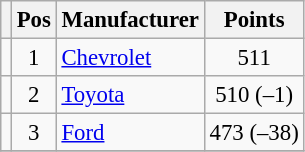<table class="wikitable" style="font-size: 95%;">
<tr>
<th></th>
<th>Pos</th>
<th>Manufacturer</th>
<th>Points</th>
</tr>
<tr>
<td align="left"></td>
<td style="text-align:center;">1</td>
<td><a href='#'>Chevrolet</a></td>
<td style="text-align:center;">511</td>
</tr>
<tr>
<td align="left"></td>
<td style="text-align:center;">2</td>
<td><a href='#'>Toyota</a></td>
<td style="text-align:center;">510 (–1)</td>
</tr>
<tr>
<td align="left"></td>
<td style="text-align:center;">3</td>
<td><a href='#'>Ford</a></td>
<td style="text-align:center;">473 (–38)</td>
</tr>
<tr class="sortbottom">
</tr>
</table>
